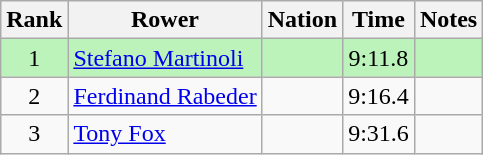<table class="wikitable sortable" style="text-align:center">
<tr>
<th>Rank</th>
<th>Rower</th>
<th>Nation</th>
<th>Time</th>
<th>Notes</th>
</tr>
<tr bgcolor=bbf3bb>
<td>1</td>
<td align=left><a href='#'>Stefano Martinoli</a></td>
<td align=left></td>
<td>9:11.8</td>
<td></td>
</tr>
<tr>
<td>2</td>
<td align=left><a href='#'>Ferdinand Rabeder</a></td>
<td align=left></td>
<td>9:16.4</td>
<td></td>
</tr>
<tr>
<td>3</td>
<td align=left><a href='#'>Tony Fox</a></td>
<td align=left></td>
<td>9:31.6</td>
<td></td>
</tr>
</table>
